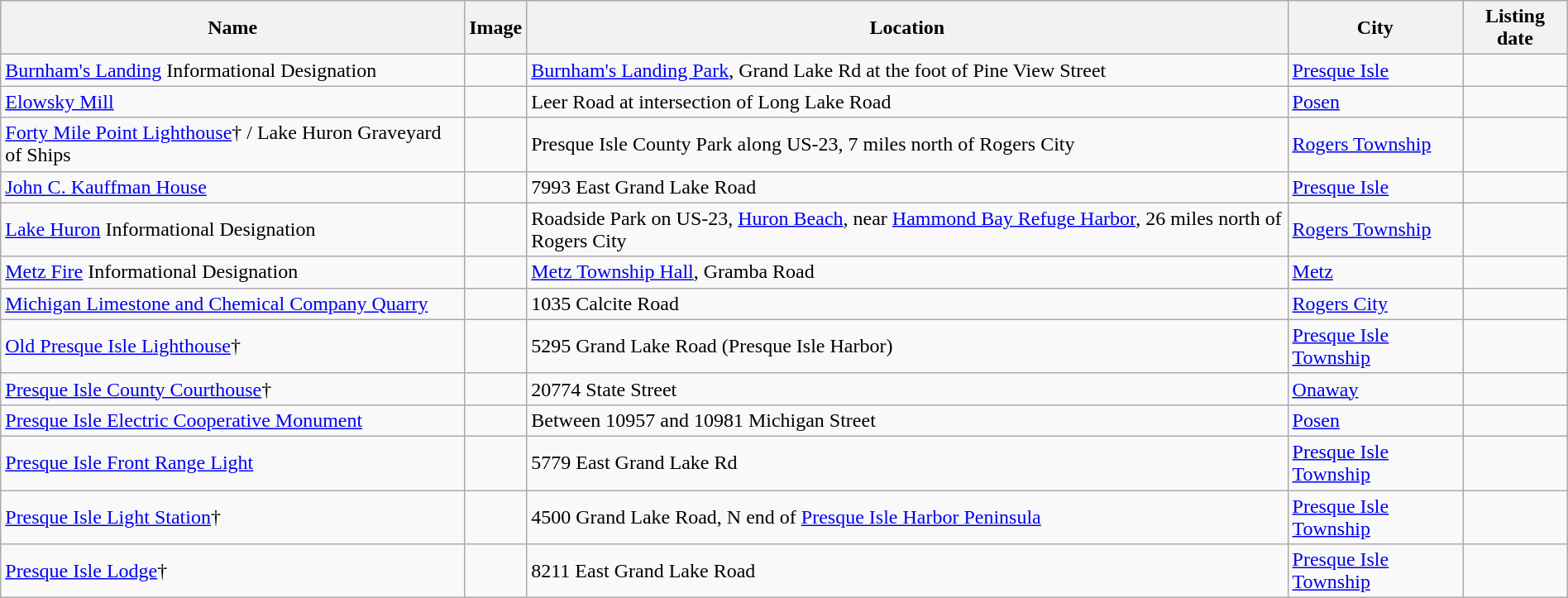<table class="wikitable sortable" style="width:100%">
<tr>
<th>Name</th>
<th>Image</th>
<th>Location</th>
<th>City</th>
<th>Listing date</th>
</tr>
<tr>
<td><a href='#'>Burnham's Landing</a> Informational Designation</td>
<td></td>
<td><a href='#'>Burnham's Landing Park</a>, Grand Lake Rd at the foot of Pine View Street</td>
<td><a href='#'>Presque Isle</a></td>
<td></td>
</tr>
<tr>
<td><a href='#'>Elowsky Mill</a></td>
<td></td>
<td>Leer Road at intersection of Long Lake Road</td>
<td><a href='#'>Posen</a></td>
<td></td>
</tr>
<tr>
<td><a href='#'>Forty Mile Point Lighthouse</a>† / Lake Huron Graveyard of Ships</td>
<td></td>
<td>Presque Isle County Park along US-23, 7 miles north of Rogers City</td>
<td><a href='#'>Rogers Township</a></td>
<td></td>
</tr>
<tr>
<td><a href='#'>John C. Kauffman House</a></td>
<td></td>
<td>7993 East Grand Lake Road</td>
<td><a href='#'>Presque Isle</a></td>
<td></td>
</tr>
<tr>
<td><a href='#'>Lake Huron</a> Informational Designation</td>
<td></td>
<td>Roadside Park on US-23, <a href='#'>Huron Beach</a>, near <a href='#'>Hammond Bay Refuge Harbor</a>, 26 miles north of Rogers City</td>
<td><a href='#'>Rogers Township</a></td>
<td></td>
</tr>
<tr>
<td><a href='#'>Metz Fire</a> Informational Designation</td>
<td></td>
<td><a href='#'>Metz Township Hall</a>, Gramba Road</td>
<td><a href='#'>Metz</a></td>
<td></td>
</tr>
<tr>
<td><a href='#'>Michigan Limestone and Chemical Company Quarry</a></td>
<td></td>
<td>1035 Calcite Road</td>
<td><a href='#'>Rogers City</a></td>
<td></td>
</tr>
<tr>
<td><a href='#'>Old Presque Isle Lighthouse</a>†</td>
<td></td>
<td>5295 Grand Lake Road (Presque Isle Harbor)</td>
<td><a href='#'>Presque Isle Township</a></td>
<td></td>
</tr>
<tr>
<td><a href='#'>Presque Isle County Courthouse</a>†</td>
<td></td>
<td>20774 State Street</td>
<td><a href='#'>Onaway</a></td>
<td></td>
</tr>
<tr>
<td><a href='#'>Presque Isle Electric Cooperative Monument</a></td>
<td></td>
<td>Between 10957 and 10981 Michigan Street</td>
<td><a href='#'>Posen</a></td>
<td></td>
</tr>
<tr>
<td><a href='#'>Presque Isle Front Range Light</a></td>
<td></td>
<td>5779 East Grand Lake Rd</td>
<td><a href='#'>Presque Isle Township</a></td>
<td></td>
</tr>
<tr>
<td><a href='#'>Presque Isle Light Station</a>†</td>
<td></td>
<td>4500 Grand Lake Road, N end of <a href='#'>Presque Isle Harbor Peninsula</a></td>
<td><a href='#'>Presque Isle Township</a></td>
<td></td>
</tr>
<tr>
<td><a href='#'>Presque Isle Lodge</a>†</td>
<td></td>
<td>8211 East Grand Lake Road</td>
<td><a href='#'>Presque Isle Township</a></td>
<td></td>
</tr>
</table>
